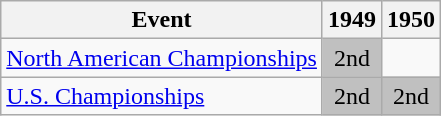<table class="wikitable">
<tr>
<th>Event</th>
<th>1949</th>
<th>1950</th>
</tr>
<tr>
<td><a href='#'>North American Championships</a></td>
<td align="center" bgcolor="silver">2nd</td>
<td></td>
</tr>
<tr>
<td><a href='#'>U.S. Championships</a></td>
<td align="center" bgcolor="silver">2nd</td>
<td align="center" bgcolor="silver">2nd</td>
</tr>
</table>
